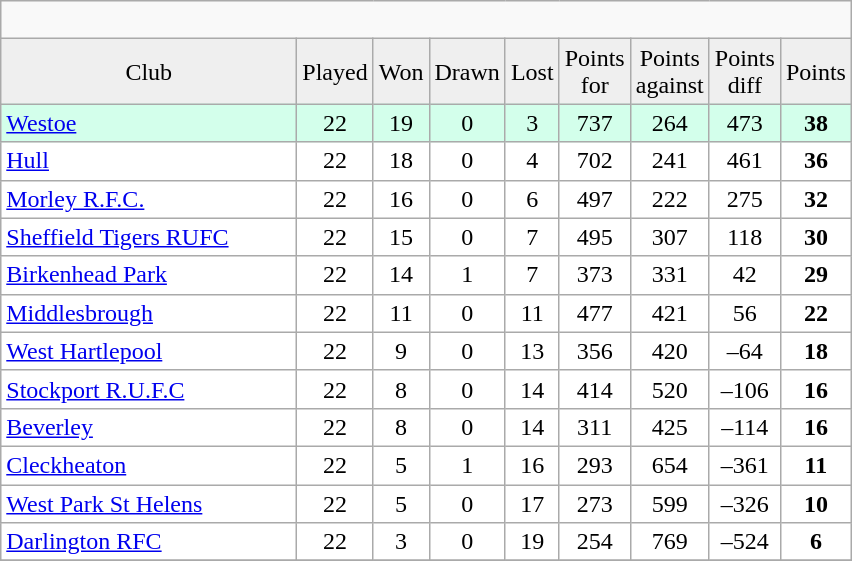<table class="wikitable" style="text-align: center;">
<tr>
<td colspan="11" cellpadding="0" cellspacing="0"><br><table border="0" width="100%" cellpadding="0" cellspacing="0">
</table>
</td>
</tr>
<tr>
<td style="background-color:#efefef;" width="190">Club</td>
<td style="background-color:#efefef;" width="20">Played</td>
<td style="background-color:#efefef;" width="20">Won</td>
<td style="background-color:#efefef;" width="20">Drawn</td>
<td style="background-color:#efefef;" width="20">Lost</td>
<td style="background-color:#efefef;" width="20">Points for</td>
<td style="background-color:#efefef;" width="25">Points against</td>
<td style="background-color:#efefef;" width="20">Points diff</td>
<td style="background-color:#efefef;" width="20">Points</td>
</tr>
<tr style="background-color:#d3ffeb;text-align:center;">
<td style="text-align:left;"><a href='#'>Westoe</a></td>
<td>22</td>
<td>19</td>
<td>0</td>
<td>3</td>
<td>737</td>
<td>264</td>
<td>473</td>
<td><strong>38</strong></td>
</tr>
<tr style="background-color:white;text-align:center;">
<td style="text-align:left;"><a href='#'>Hull</a></td>
<td>22</td>
<td>18</td>
<td>0</td>
<td>4</td>
<td>702</td>
<td>241</td>
<td>461</td>
<td><strong>36</strong></td>
</tr>
<tr style="background-color:white;text-align:center;">
<td style="text-align:left;"><a href='#'>Morley R.F.C.</a></td>
<td>22</td>
<td>16</td>
<td>0</td>
<td>6</td>
<td>497</td>
<td>222</td>
<td>275</td>
<td><strong>32</strong></td>
</tr>
<tr style="background-color:white;text-align:center;">
<td style="text-align:left;"><a href='#'>Sheffield Tigers RUFC</a></td>
<td>22</td>
<td>15</td>
<td>0</td>
<td>7</td>
<td>495</td>
<td>307</td>
<td>118</td>
<td><strong>30</strong></td>
</tr>
<tr style="background-color:white;text-align:center;">
<td style="text-align:left;"><a href='#'>Birkenhead Park</a></td>
<td>22</td>
<td>14</td>
<td>1</td>
<td>7</td>
<td>373</td>
<td>331</td>
<td>42</td>
<td><strong>29</strong></td>
</tr>
<tr style="background-color:white;text-align:center;">
<td style="text-align:left;"><a href='#'>Middlesbrough</a></td>
<td>22</td>
<td>11</td>
<td>0</td>
<td>11</td>
<td>477</td>
<td>421</td>
<td>56</td>
<td><strong>22</strong></td>
</tr>
<tr style="background-color:white;text-align:center;">
<td style="text-align:left;"><a href='#'>West Hartlepool</a></td>
<td>22</td>
<td>9</td>
<td>0</td>
<td>13</td>
<td>356</td>
<td>420</td>
<td>–64</td>
<td><strong>18</strong></td>
</tr>
<tr style="background-color:white;text-align:center;">
<td style="text-align:left;"><a href='#'>Stockport R.U.F.C</a></td>
<td>22</td>
<td>8</td>
<td>0</td>
<td>14</td>
<td>414</td>
<td>520</td>
<td>–106</td>
<td><strong>16</strong></td>
</tr>
<tr style="background-color:white;text-align:center;">
<td style="text-align:left;"><a href='#'>Beverley</a></td>
<td>22</td>
<td>8</td>
<td>0</td>
<td>14</td>
<td>311</td>
<td>425</td>
<td>–114</td>
<td><strong>16</strong></td>
</tr>
<tr style="background-color:white;text-align:center;">
<td style="text-align:left;"><a href='#'>Cleckheaton</a></td>
<td>22</td>
<td>5</td>
<td>1</td>
<td>16</td>
<td>293</td>
<td>654</td>
<td>–361</td>
<td><strong>11</strong></td>
</tr>
<tr style="background-color:white;text-align:center;">
<td style="text-align:left;"><a href='#'>West Park St Helens</a></td>
<td>22</td>
<td>5</td>
<td>0</td>
<td>17</td>
<td>273</td>
<td>599</td>
<td>–326</td>
<td><strong>10</strong></td>
</tr>
<tr style="background-color:white;text-align:center;">
<td style="text-align:left;"><a href='#'>Darlington RFC</a></td>
<td>22</td>
<td>3</td>
<td>0</td>
<td>19</td>
<td>254</td>
<td>769</td>
<td>–524</td>
<td><strong>6</strong></td>
</tr>
<tr>
</tr>
</table>
